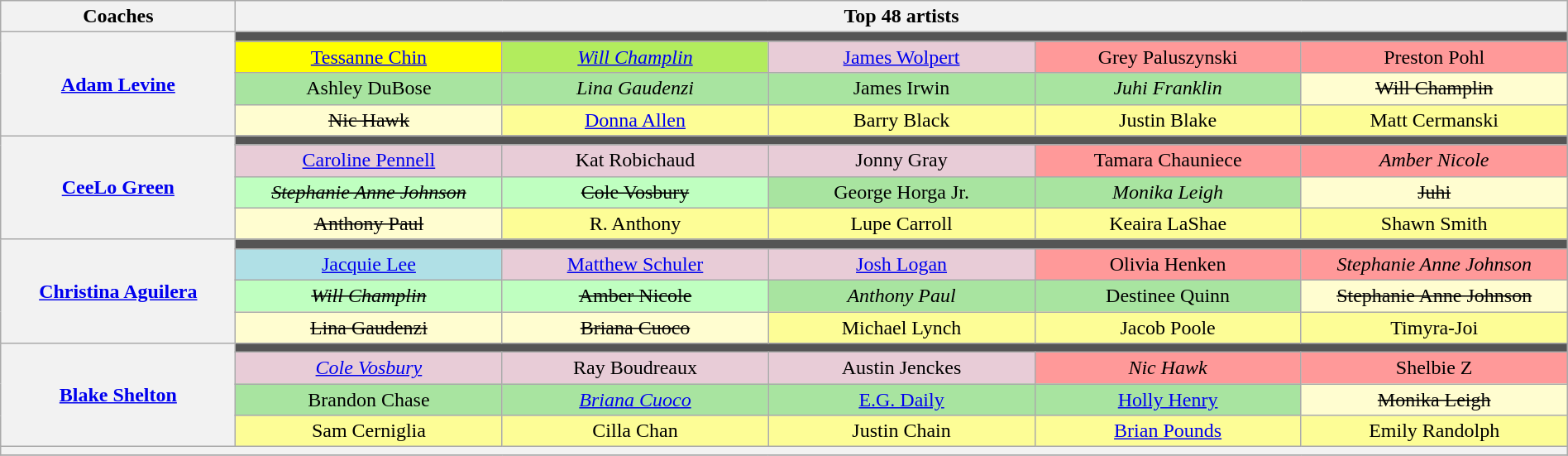<table class="wikitable" style="text-align:center; width:100%;">
<tr>
<th width="15%">Coaches</th>
<th width="85%" colspan="5">Top 48 artists</th>
</tr>
<tr>
<th rowspan="4"><a href='#'>Adam Levine</a></th>
<td colspan="5" style="background:#555555;"></td>
</tr>
<tr>
<td width="17%" style="background:Yellow;"><a href='#'>Tessanne Chin</a></td>
<td width="17%" style="background:#B2EC5D;"><em><a href='#'>Will Champlin</a></em></td>
<td width="17%" style="background:#E8CCD7;"><a href='#'>James Wolpert</a></td>
<td width="17%" style="background:#FF9999;">Grey Paluszynski</td>
<td width="17%" style="background:#FF9999;">Preston Pohl</td>
</tr>
<tr>
<td style="background:#A8E4A0;">Ashley DuBose</td>
<td style="background:#A8E4A0;"><em>Lina Gaudenzi</em></td>
<td style="background:#A8E4A0;">James Irwin</td>
<td style="background:#A8E4A0;"><em>Juhi Franklin</em></td>
<td style="background:#FFFDD0;"><s>Will Champlin</s></td>
</tr>
<tr>
<td style="background:#FFFDD0;"><s>Nic Hawk</s></td>
<td style="background:#FDFD96;"><a href='#'>Donna Allen</a></td>
<td style="background:#FDFD96;">Barry Black</td>
<td style="background:#FDFD96;">Justin Blake</td>
<td style="background:#FDFD96;">Matt Cermanski</td>
</tr>
<tr>
<th rowspan="4"><a href='#'>CeeLo Green</a></th>
<td colspan="5" style="background:#555555;"></td>
</tr>
<tr>
<td style="background:#E8CCD7;"><a href='#'>Caroline Pennell</a></td>
<td style="background:#E8CCD7;">Kat Robichaud</td>
<td style="background:#E8CCD7;">Jonny Gray</td>
<td style="background:#FF9999;">Tamara Chauniece</td>
<td style="background:#FF9999;"><em>Amber Nicole</em></td>
</tr>
<tr>
<td style="background:#BFFFC0;"><s><em>Stephanie Anne Johnson</em></s></td>
<td style="background:#BFFFC0;"><s>Cole Vosbury</s></td>
<td style="background:#A8E4A0;">George Horga Jr.</td>
<td style="background:#A8E4A0;"><em>Monika Leigh</em></td>
<td style="background:#FFFDD0;"><s>Juhi</s></td>
</tr>
<tr>
<td style="background:#FFFDD0;"><s>Anthony Paul</s></td>
<td style="background:#FDFD96;">R. Anthony</td>
<td style="background:#FDFD96;">Lupe Carroll</td>
<td style="background:#FDFD96;">Keaira LaShae</td>
<td style="background:#FDFD96;">Shawn Smith</td>
</tr>
<tr>
<th rowspan="4"><a href='#'>Christina Aguilera</a></th>
<td colspan="5" style="background:#555555;"></td>
</tr>
<tr>
<td style="background:#B0E0E6;"><a href='#'>Jacquie Lee</a></td>
<td style="background:#E8CCD7;"><a href='#'>Matthew Schuler</a></td>
<td style="background:#E8CCD7;"><a href='#'>Josh Logan</a></td>
<td style="background:#FF9999;">Olivia Henken</td>
<td style="background:#FF9999;"><em>Stephanie Anne Johnson</em></td>
</tr>
<tr>
<td style="background:#BFFFC0;"><s><em>Will Champlin</em></s></td>
<td style="background:#BFFFC0;"><s>Amber Nicole</s></td>
<td style="background:#A8E4A0;"><em>Anthony Paul</em></td>
<td style="background:#A8E4A0;">Destinee Quinn</td>
<td style="background:#FFFDD0;"><s>Stephanie Anne Johnson</s></td>
</tr>
<tr>
<td style="background:#FFFDD0;"><s>Lina Gaudenzi</s></td>
<td style="background:#FFFDD0;"><s>Briana Cuoco</s></td>
<td style="background:#FDFD96;">Michael Lynch</td>
<td style="background:#FDFD96;">Jacob Poole</td>
<td style="background:#FDFD96;">Timyra-Joi</td>
</tr>
<tr>
<th rowspan="4"><a href='#'>Blake Shelton</a></th>
<td colspan="5" style="background:#555555;"></td>
</tr>
<tr>
<td style="background:#E8CCD7;"><em><a href='#'>Cole Vosbury</a></em></td>
<td style="background:#E8CCD7;">Ray Boudreaux</td>
<td style="background:#E8CCD7;">Austin Jenckes</td>
<td style="background:#FF9999;"><em>Nic Hawk</em></td>
<td style="background:#FF9999;">Shelbie Z</td>
</tr>
<tr>
<td style="background:#A8E4A0;">Brandon Chase</td>
<td style="background:#A8E4A0;"><em><a href='#'>Briana Cuoco</a></em></td>
<td style="background:#A8E4A0;"><a href='#'>E.G. Daily</a></td>
<td style="background:#A8E4A0;"><a href='#'>Holly Henry</a></td>
<td style="background:#FFFDD0;"><s>Monika Leigh</s></td>
</tr>
<tr>
<td style="background:#FDFD96;">Sam Cerniglia</td>
<td style="background:#FDFD96;">Cilla Chan</td>
<td style="background:#FDFD96;">Justin Chain</td>
<td style="background:#FDFD96;"><a href='#'>Brian Pounds</a></td>
<td style="background:#FDFD96;">Emily Randolph</td>
</tr>
<tr>
<th style="font-size:90%; line-height:12px;" colspan="6"><small></small></th>
</tr>
<tr>
</tr>
</table>
